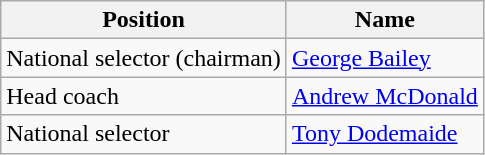<table class="wikitable">
<tr>
<th>Position</th>
<th>Name</th>
</tr>
<tr>
<td>National selector (chairman)</td>
<td><a href='#'>George Bailey</a></td>
</tr>
<tr>
<td>Head coach</td>
<td><a href='#'>Andrew McDonald</a></td>
</tr>
<tr>
<td>National selector</td>
<td><a href='#'>Tony Dodemaide</a></td>
</tr>
</table>
